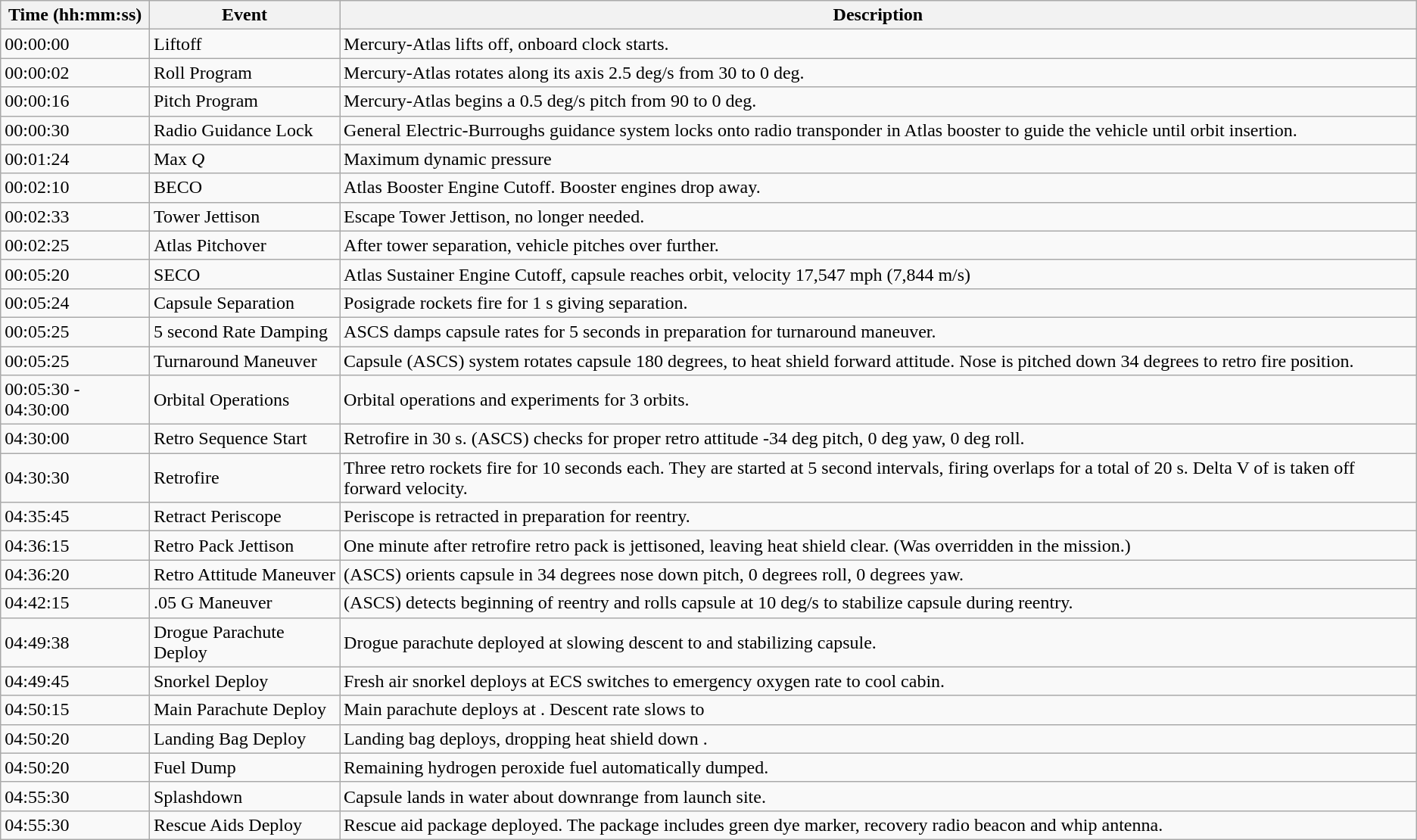<table class="wikitable">
<tr>
<th>Time (hh:mm:ss)</th>
<th>Event</th>
<th>Description</th>
</tr>
<tr>
<td>00:00:00</td>
<td width=160>Liftoff</td>
<td>Mercury-Atlas lifts off, onboard clock starts.</td>
</tr>
<tr>
<td>00:00:02</td>
<td>Roll Program</td>
<td>Mercury-Atlas rotates along its axis 2.5 deg/s from 30 to 0 deg.</td>
</tr>
<tr>
<td>00:00:16</td>
<td>Pitch Program</td>
<td>Mercury-Atlas begins a 0.5 deg/s pitch from 90 to 0 deg.</td>
</tr>
<tr>
<td>00:00:30</td>
<td>Radio Guidance Lock</td>
<td>General Electric-Burroughs guidance system locks onto radio transponder in Atlas booster to guide the vehicle until orbit insertion.</td>
</tr>
<tr>
<td>00:01:24</td>
<td>Max <em>Q</em></td>
<td>Maximum dynamic pressure </td>
</tr>
<tr>
<td>00:02:10</td>
<td>BECO</td>
<td>Atlas Booster Engine Cutoff. Booster engines drop away.</td>
</tr>
<tr>
<td>00:02:33</td>
<td>Tower Jettison</td>
<td>Escape Tower Jettison, no longer needed.</td>
</tr>
<tr>
<td>00:02:25</td>
<td>Atlas Pitchover</td>
<td>After tower separation, vehicle pitches over further.</td>
</tr>
<tr>
<td>00:05:20</td>
<td>SECO</td>
<td>Atlas Sustainer Engine Cutoff, capsule reaches orbit, velocity 17,547 mph (7,844 m/s)</td>
</tr>
<tr>
<td>00:05:24</td>
<td>Capsule Separation</td>
<td>Posigrade rockets fire for 1 s giving  separation.</td>
</tr>
<tr>
<td>00:05:25</td>
<td>5 second Rate Damping</td>
<td>ASCS damps capsule rates for 5 seconds in preparation for turnaround maneuver.</td>
</tr>
<tr>
<td>00:05:25</td>
<td>Turnaround Maneuver</td>
<td>Capsule (ASCS) system rotates capsule 180 degrees, to heat shield forward attitude. Nose is pitched down 34 degrees to retro fire position.</td>
</tr>
<tr>
<td>00:05:30 - 04:30:00</td>
<td>Orbital Operations</td>
<td>Orbital operations and experiments for 3 orbits.</td>
</tr>
<tr>
<td>04:30:00</td>
<td>Retro Sequence Start</td>
<td>Retrofire in 30 s. (ASCS) checks for proper retro attitude -34 deg pitch, 0 deg yaw, 0 deg roll.</td>
</tr>
<tr>
<td>04:30:30</td>
<td>Retrofire</td>
<td>Three retro rockets fire for 10 seconds each. They are started at 5 second intervals, firing overlaps for a total of 20 s. Delta V of  is taken off forward velocity.</td>
</tr>
<tr>
<td>04:35:45</td>
<td>Retract Periscope</td>
<td>Periscope is retracted in preparation for reentry.</td>
</tr>
<tr>
<td>04:36:15</td>
<td>Retro Pack Jettison</td>
<td>One minute after retrofire retro pack is jettisoned, leaving heat shield clear. (Was overridden in the mission.)</td>
</tr>
<tr>
<td>04:36:20</td>
<td>Retro Attitude Maneuver</td>
<td>(ASCS) orients capsule in 34 degrees nose down pitch, 0 degrees roll, 0 degrees yaw.</td>
</tr>
<tr>
<td>04:42:15</td>
<td>.05 G Maneuver</td>
<td>(ASCS) detects beginning of reentry and rolls capsule at 10 deg/s to stabilize capsule during reentry.</td>
</tr>
<tr>
<td>04:49:38</td>
<td>Drogue Parachute Deploy</td>
<td>Drogue parachute deployed at  slowing descent to  and stabilizing capsule.</td>
</tr>
<tr>
<td>04:49:45</td>
<td>Snorkel Deploy</td>
<td>Fresh air snorkel deploys at  ECS switches to emergency oxygen rate to cool cabin.</td>
</tr>
<tr>
<td>04:50:15</td>
<td>Main Parachute Deploy</td>
<td>Main parachute deploys at . Descent rate slows to </td>
</tr>
<tr>
<td>04:50:20</td>
<td>Landing Bag Deploy</td>
<td>Landing bag deploys, dropping heat shield down .</td>
</tr>
<tr>
<td>04:50:20</td>
<td>Fuel Dump</td>
<td>Remaining hydrogen peroxide fuel automatically dumped.</td>
</tr>
<tr>
<td>04:55:30</td>
<td>Splashdown</td>
<td>Capsule lands in water about  downrange from launch site.</td>
</tr>
<tr>
<td>04:55:30</td>
<td>Rescue Aids Deploy</td>
<td>Rescue aid package deployed. The package includes green dye marker, recovery radio beacon and whip antenna.</td>
</tr>
</table>
